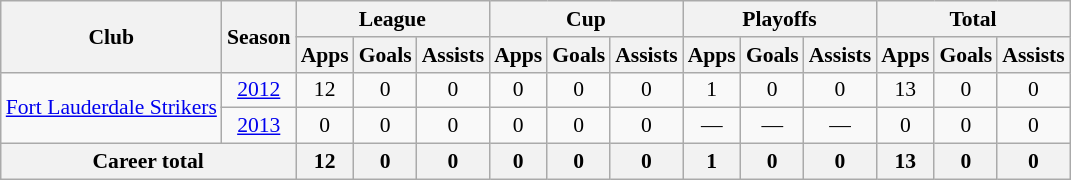<table class="wikitable" style="font-size:90%; text-align:center;">
<tr>
<th rowspan="2">Club</th>
<th rowspan="2">Season</th>
<th colspan="3">League</th>
<th colspan="3">Cup</th>
<th colspan="3">Playoffs</th>
<th colspan="3">Total</th>
</tr>
<tr>
<th>Apps</th>
<th>Goals</th>
<th>Assists</th>
<th>Apps</th>
<th>Goals</th>
<th>Assists</th>
<th>Apps</th>
<th>Goals</th>
<th>Assists</th>
<th>Apps</th>
<th>Goals</th>
<th>Assists</th>
</tr>
<tr>
<td rowspan="2"><a href='#'>Fort Lauderdale Strikers</a></td>
<td><a href='#'>2012</a></td>
<td>12</td>
<td>0</td>
<td>0</td>
<td>0</td>
<td>0</td>
<td>0</td>
<td>1</td>
<td>0</td>
<td>0</td>
<td>13</td>
<td>0</td>
<td>0</td>
</tr>
<tr>
<td><a href='#'>2013</a></td>
<td>0</td>
<td>0</td>
<td>0</td>
<td>0</td>
<td>0</td>
<td>0</td>
<td>—</td>
<td>—</td>
<td>—</td>
<td>0</td>
<td>0</td>
<td>0</td>
</tr>
<tr>
<th colspan="2">Career total</th>
<th>12</th>
<th>0</th>
<th>0</th>
<th>0</th>
<th>0</th>
<th>0</th>
<th>1</th>
<th>0</th>
<th>0</th>
<th>13</th>
<th>0</th>
<th>0</th>
</tr>
</table>
